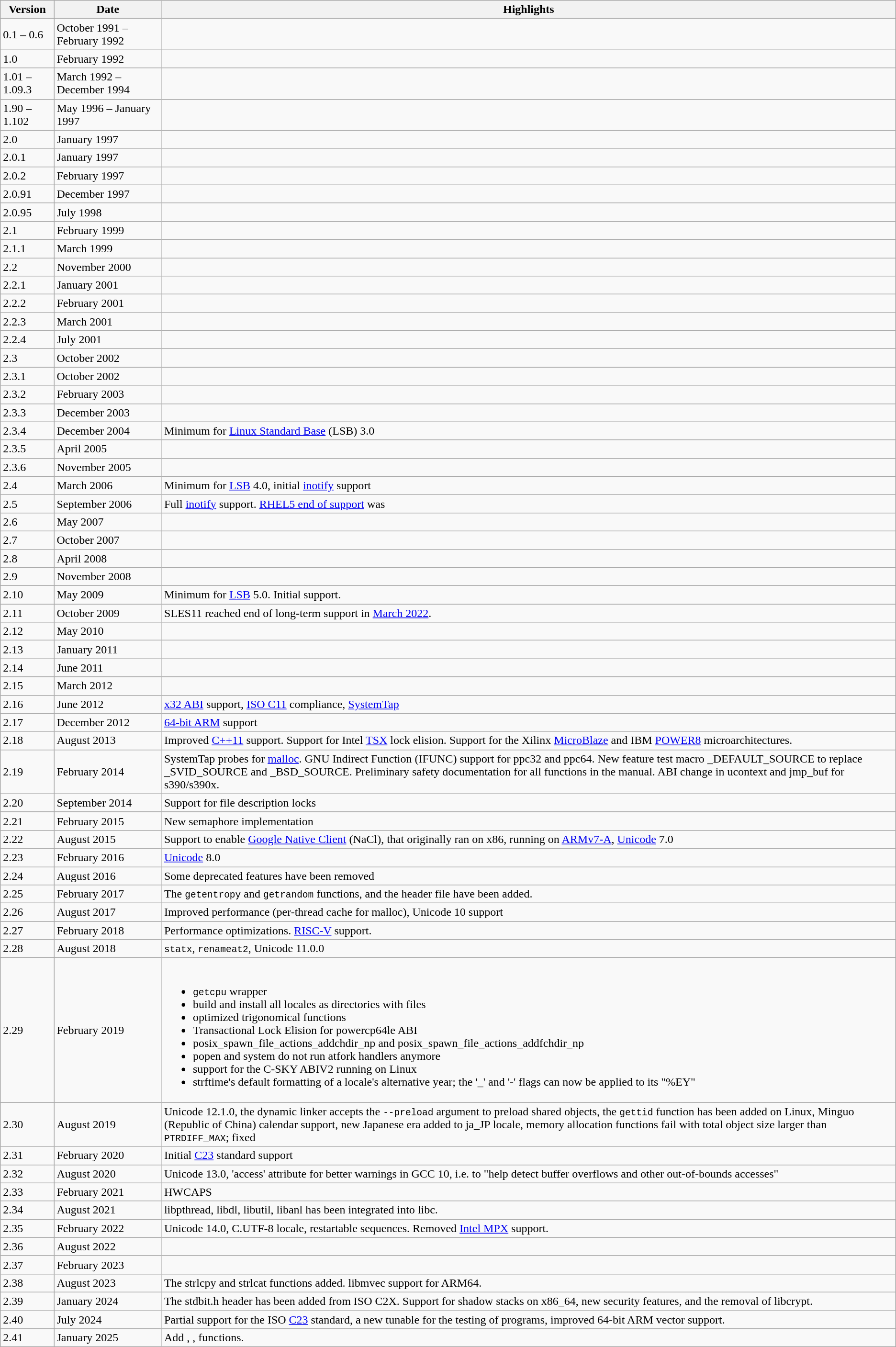<table class="wikitable mw-collapsible mw-collapsed">
<tr>
<th style="width:6%;">Version</th>
<th style="width:12%;">Date</th>
<th style="width:86%;">Highlights</th>
</tr>
<tr>
<td>0.1 – 0.6</td>
<td>October 1991 – February 1992</td>
<td></td>
</tr>
<tr>
<td>1.0</td>
<td>February 1992</td>
<td></td>
</tr>
<tr>
<td>1.01 – 1.09.3</td>
<td>March 1992 – December 1994</td>
<td></td>
</tr>
<tr>
<td>1.90 – 1.102</td>
<td>May 1996 – January 1997</td>
<td></td>
</tr>
<tr>
<td>2.0</td>
<td>January 1997</td>
<td></td>
</tr>
<tr>
<td>2.0.1</td>
<td>January 1997</td>
<td></td>
</tr>
<tr>
<td>2.0.2</td>
<td>February 1997</td>
<td></td>
</tr>
<tr>
<td>2.0.91</td>
<td>December 1997</td>
<td></td>
</tr>
<tr>
<td>2.0.95</td>
<td>July 1998</td>
<td></td>
</tr>
<tr>
<td>2.1</td>
<td>February 1999</td>
<td></td>
</tr>
<tr>
<td>2.1.1</td>
<td>March 1999</td>
<td></td>
</tr>
<tr>
<td>2.2</td>
<td>November 2000</td>
<td></td>
</tr>
<tr>
<td>2.2.1</td>
<td>January 2001</td>
<td></td>
</tr>
<tr>
<td>2.2.2</td>
<td>February 2001</td>
<td></td>
</tr>
<tr>
<td>2.2.3</td>
<td>March 2001</td>
<td></td>
</tr>
<tr>
<td>2.2.4</td>
<td>July 2001</td>
<td></td>
</tr>
<tr>
<td>2.3</td>
<td>October 2002</td>
<td></td>
</tr>
<tr>
<td>2.3.1</td>
<td>October 2002</td>
<td></td>
</tr>
<tr>
<td>2.3.2</td>
<td>February 2003</td>
<td></td>
</tr>
<tr>
<td>2.3.3</td>
<td>December 2003</td>
<td></td>
</tr>
<tr>
<td>2.3.4</td>
<td>December 2004</td>
<td>Minimum for <a href='#'>Linux Standard Base</a> (LSB) 3.0</td>
</tr>
<tr>
<td>2.3.5</td>
<td>April 2005</td>
<td></td>
</tr>
<tr>
<td>2.3.6</td>
<td>November 2005</td>
<td></td>
</tr>
<tr>
<td>2.4</td>
<td>March 2006</td>
<td>Minimum for <a href='#'>LSB</a> 4.0, initial <a href='#'>inotify</a> support</td>
</tr>
<tr>
<td>2.5</td>
<td>September 2006</td>
<td>Full <a href='#'>inotify</a> support. <a href='#'>RHEL5 end of support</a> was </td>
</tr>
<tr>
<td>2.6</td>
<td>May 2007</td>
<td></td>
</tr>
<tr>
<td>2.7</td>
<td>October 2007</td>
<td></td>
</tr>
<tr>
<td>2.8</td>
<td>April 2008</td>
<td></td>
</tr>
<tr>
<td>2.9</td>
<td>November 2008</td>
<td></td>
</tr>
<tr>
<td>2.10</td>
<td>May 2009</td>
<td>Minimum for <a href='#'>LSB</a> 5.0. Initial   support.</td>
</tr>
<tr>
<td>2.11</td>
<td>October 2009</td>
<td>SLES11 reached end of long-term support in <a href='#'>March 2022</a>.</td>
</tr>
<tr>
<td>2.12</td>
<td>May 2010</td>
<td></td>
</tr>
<tr>
<td>2.13</td>
<td>January 2011</td>
<td></td>
</tr>
<tr>
<td>2.14</td>
<td>June 2011</td>
<td></td>
</tr>
<tr>
<td>2.15</td>
<td>March 2012</td>
<td></td>
</tr>
<tr>
<td>2.16</td>
<td>June 2012</td>
<td><a href='#'>x32 ABI</a> support, <a href='#'>ISO C11</a> compliance, <a href='#'>SystemTap</a></td>
</tr>
<tr>
<td>2.17</td>
<td>December 2012</td>
<td><a href='#'>64-bit ARM</a> support</td>
</tr>
<tr>
<td>2.18</td>
<td>August 2013</td>
<td>Improved <a href='#'>C++11</a> support. Support for Intel <a href='#'>TSX</a> lock elision. Support for the Xilinx <a href='#'>MicroBlaze</a> and IBM <a href='#'>POWER8</a> microarchitectures.</td>
</tr>
<tr>
<td>2.19</td>
<td>February 2014</td>
<td>SystemTap probes for <a href='#'>malloc</a>. GNU Indirect Function (IFUNC) support for ppc32 and ppc64. New feature test macro _DEFAULT_SOURCE to replace _SVID_SOURCE and _BSD_SOURCE. Preliminary safety documentation for all functions in the manual. ABI change in ucontext and jmp_buf for s390/s390x.</td>
</tr>
<tr>
<td>2.20</td>
<td>September 2014</td>
<td>Support for file description locks</td>
</tr>
<tr>
<td>2.21</td>
<td>February 2015</td>
<td>New semaphore implementation</td>
</tr>
<tr>
<td>2.22</td>
<td>August 2015</td>
<td>Support to enable <a href='#'>Google Native Client</a> (NaCl), that originally ran on x86, running on <a href='#'>ARMv7-A</a>, <a href='#'>Unicode</a> 7.0</td>
</tr>
<tr>
<td>2.23</td>
<td>February 2016</td>
<td><a href='#'>Unicode</a> 8.0</td>
</tr>
<tr>
<td>2.24</td>
<td>August 2016</td>
<td>Some deprecated features have been removed</td>
</tr>
<tr>
<td>2.25</td>
<td>February 2017</td>
<td>The <code>getentropy</code> and <code>getrandom</code> functions, and the <code><sys/random.h></code> header file have been added.</td>
</tr>
<tr>
<td>2.26</td>
<td>August 2017</td>
<td>Improved performance (per-thread cache for malloc), Unicode 10 support</td>
</tr>
<tr>
<td>2.27</td>
<td>February 2018</td>
<td>Performance optimizations. <a href='#'>RISC-V</a> support.</td>
</tr>
<tr>
<td>2.28</td>
<td>August 2018</td>
<td><code>statx</code>, <code>renameat2</code>, Unicode 11.0.0</td>
</tr>
<tr>
<td>2.29</td>
<td>February 2019</td>
<td><br><ul><li><code>getcpu</code> wrapper</li><li>build and install all locales as directories with files</li><li>optimized trigonomical functions</li><li>Transactional Lock Elision for powercp64le ABI</li><li>posix_spawn_file_actions_addchdir_np and posix_spawn_file_actions_addfchdir_np</li><li>popen and system do not run atfork handlers anymore</li><li>support for the C-SKY ABIV2 running on Linux</li><li>strftime's default formatting of a locale's alternative year; the '_' and '-' flags can now be applied to its "%EY"</li></ul></td>
</tr>
<tr>
<td>2.30</td>
<td>August 2019</td>
<td>Unicode 12.1.0, the dynamic linker accepts the <code>--preload</code> argument to preload shared objects, the <code>gettid</code> function has been added on Linux, Minguo (Republic of China) calendar support, new Japanese era added to ja_JP locale, memory allocation functions fail with total object size larger than <code>PTRDIFF_MAX</code>;  fixed</td>
</tr>
<tr>
<td>2.31</td>
<td>February 2020</td>
<td>Initial <a href='#'>C23</a> standard support</td>
</tr>
<tr>
<td>2.32</td>
<td>August 2020</td>
<td>Unicode 13.0, 'access' attribute for better warnings in GCC 10, i.e. to "help detect buffer overflows and other out-of-bounds accesses"</td>
</tr>
<tr>
<td>2.33</td>
<td>February 2021</td>
<td>HWCAPS</td>
</tr>
<tr>
<td>2.34</td>
<td>August 2021</td>
<td>libpthread, libdl, libutil, libanl has been integrated into libc.</td>
</tr>
<tr>
<td>2.35</td>
<td>February 2022</td>
<td>Unicode 14.0, C.UTF-8 locale, restartable sequences. Removed <a href='#'>Intel MPX</a> support.</td>
</tr>
<tr>
<td>2.36</td>
<td>August 2022</td>
<td></td>
</tr>
<tr>
<td>2.37</td>
<td>February 2023</td>
<td></td>
</tr>
<tr>
<td>2.38</td>
<td>August 2023</td>
<td>The strlcpy and strlcat functions added. libmvec support for ARM64.</td>
</tr>
<tr>
<td>2.39</td>
<td>January 2024</td>
<td>The stdbit.h header has been added from ISO C2X. Support for shadow stacks on x86_64, new security features, and the removal of libcrypt.</td>
</tr>
<tr>
<td>2.40</td>
<td>July 2024</td>
<td>Partial support for the ISO <a href='#'>C23</a> standard, a new tunable for the testing of  programs, improved 64-bit ARM vector support.</td>
</tr>
<tr>
<td>2.41</td>
<td>January 2025</td>
<td>Add , ,  functions.</td>
</tr>
</table>
